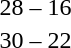<table style="text-align:center">
<tr>
<th width=200></th>
<th width=100></th>
<th width=200></th>
</tr>
<tr>
<td align=right><strong></strong></td>
<td>28 – 16</td>
<td align=left></td>
</tr>
<tr>
<td align=right><strong></strong></td>
<td>30 – 22</td>
<td align=left></td>
</tr>
</table>
